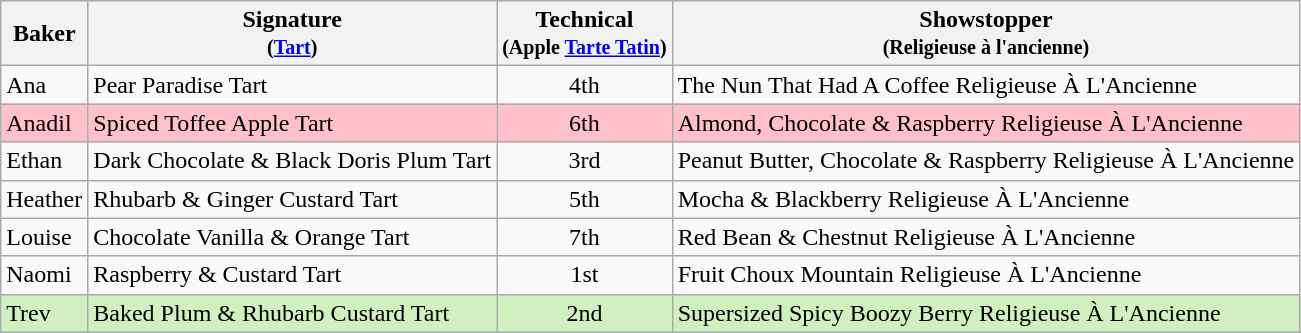<table class="wikitable" style="text-align:center;">
<tr>
<th>Baker</th>
<th>Signature<br><small>(<a href='#'>Tart</a>)</small></th>
<th>Technical<br><small>(Apple <a href='#'>Tarte Tatin</a>)</small></th>
<th>Showstopper<br><small>(Religieuse à l'ancienne)</small></th>
</tr>
<tr>
<td align="left">Ana</td>
<td align="left">Pear Paradise Tart</td>
<td>4th</td>
<td align="left">The Nun That Had A Coffee Religieuse À L'Ancienne</td>
</tr>
<tr style="background:pink;">
<td align="left">Anadil</td>
<td align="left">Spiced Toffee Apple Tart</td>
<td>6th</td>
<td align="left">Almond, Chocolate & Raspberry Religieuse À L'Ancienne</td>
</tr>
<tr>
<td align="left">Ethan</td>
<td align="left">Dark Chocolate & Black Doris Plum Tart</td>
<td>3rd</td>
<td align="left">Peanut Butter, Chocolate & Raspberry Religieuse À L'Ancienne</td>
</tr>
<tr>
<td align="left">Heather</td>
<td align="left">Rhubarb & Ginger Custard Tart</td>
<td>5th</td>
<td align="left">Mocha & Blackberry Religieuse À L'Ancienne</td>
</tr>
<tr>
<td align="left">Louise</td>
<td align="left">Chocolate Vanilla & Orange Tart</td>
<td>7th</td>
<td align="left">Red Bean & Chestnut Religieuse À L'Ancienne</td>
</tr>
<tr>
<td align="left">Naomi</td>
<td align="left">Raspberry & Custard Tart</td>
<td>1st</td>
<td align="left">Fruit Choux Mountain Religieuse À L'Ancienne</td>
</tr>
<tr style="background:#d0f0c0;">
<td align="left">Trev</td>
<td align="left">Baked Plum & Rhubarb Custard Tart</td>
<td>2nd</td>
<td align="left">Supersized Spicy Boozy Berry Religieuse À L'Ancienne</td>
</tr>
</table>
